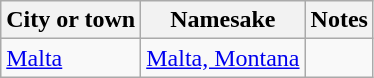<table class="wikitable">
<tr>
<th>City or town</th>
<th>Namesake</th>
<th>Notes</th>
</tr>
<tr>
<td><a href='#'>Malta</a></td>
<td><a href='#'>Malta, Montana</a></td>
<td></td>
</tr>
</table>
